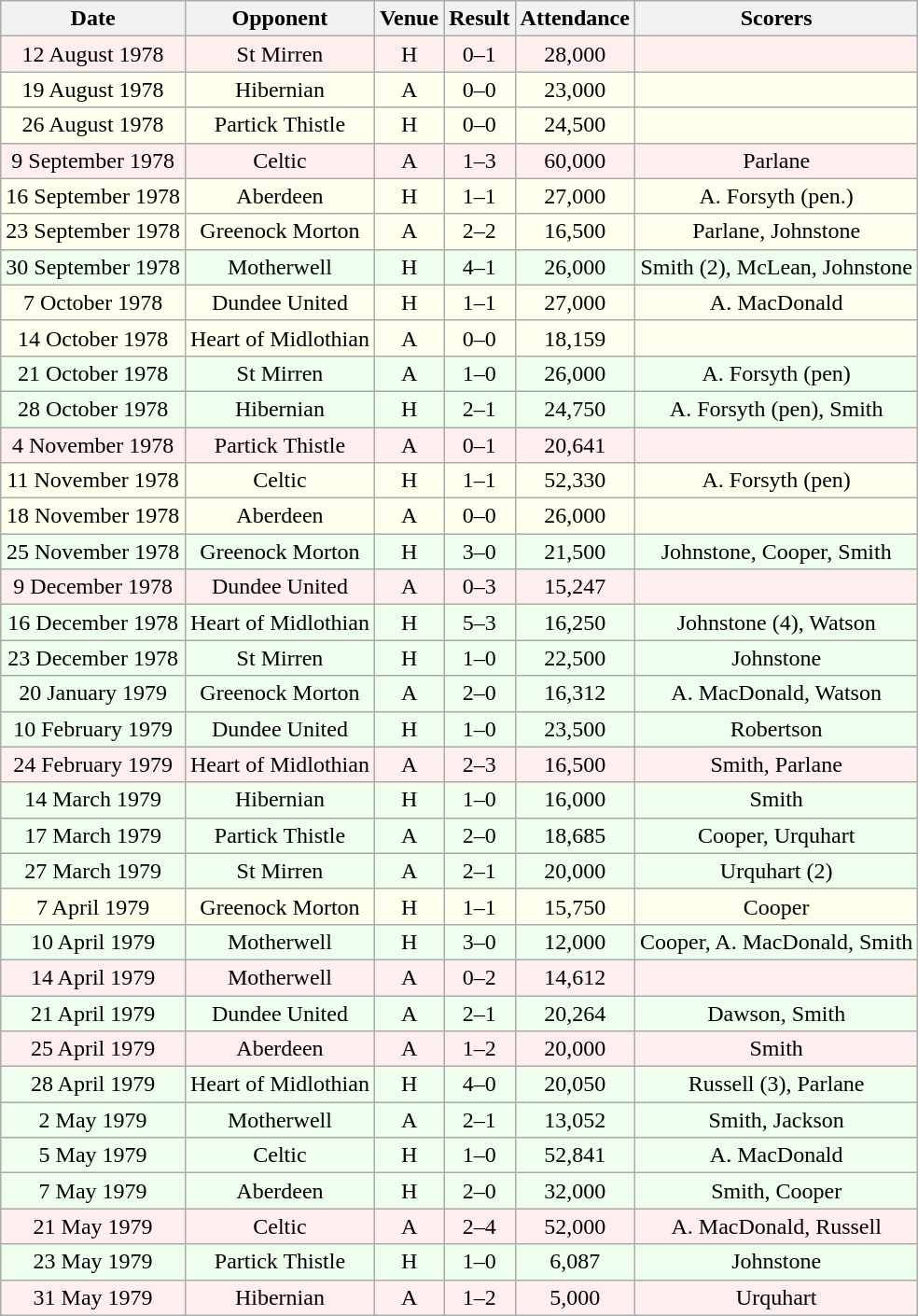<table class="wikitable sortable" style="font-size:100%; text-align:center">
<tr>
<th>Date</th>
<th>Opponent</th>
<th>Venue</th>
<th>Result</th>
<th>Attendance</th>
<th>Scorers</th>
</tr>
<tr bgcolor = "#FFEEEE">
<td>12 August 1978</td>
<td>St Mirren</td>
<td>H</td>
<td>0–1</td>
<td>28,000</td>
<td></td>
</tr>
<tr bgcolor = "#FFFFEE">
<td>19 August 1978</td>
<td>Hibernian</td>
<td>A</td>
<td>0–0</td>
<td>23,000</td>
<td></td>
</tr>
<tr bgcolor = "#FFFFEE">
<td>26 August 1978</td>
<td>Partick Thistle</td>
<td>H</td>
<td>0–0</td>
<td>24,500</td>
<td></td>
</tr>
<tr bgcolor = "#FFEEEE">
<td>9 September 1978</td>
<td>Celtic</td>
<td>A</td>
<td>1–3</td>
<td>60,000</td>
<td>Parlane</td>
</tr>
<tr bgcolor = "#FFFFEE">
<td>16 September 1978</td>
<td>Aberdeen</td>
<td>H</td>
<td>1–1</td>
<td>27,000</td>
<td>A. Forsyth (pen.)</td>
</tr>
<tr bgcolor = "#FFFFEE">
<td>23 September 1978</td>
<td>Greenock Morton</td>
<td>A</td>
<td>2–2</td>
<td>16,500</td>
<td>Parlane, Johnstone</td>
</tr>
<tr bgcolor = "#EEFFEE">
<td>30 September 1978</td>
<td>Motherwell</td>
<td>H</td>
<td>4–1</td>
<td>26,000</td>
<td>Smith (2), McLean, Johnstone</td>
</tr>
<tr bgcolor = "#FFFFEE">
<td>7 October 1978</td>
<td>Dundee United</td>
<td>H</td>
<td>1–1</td>
<td>27,000</td>
<td>A. MacDonald</td>
</tr>
<tr bgcolor = "#FFFFEE">
<td>14 October 1978</td>
<td>Heart of Midlothian</td>
<td>A</td>
<td>0–0</td>
<td>18,159</td>
<td></td>
</tr>
<tr bgcolor = "#EEFFEE">
<td>21 October 1978</td>
<td>St Mirren</td>
<td>A</td>
<td>1–0</td>
<td>26,000</td>
<td>A. Forsyth (pen)</td>
</tr>
<tr bgcolor = "#EEFFEE">
<td>28 October 1978</td>
<td>Hibernian</td>
<td>H</td>
<td>2–1</td>
<td>24,750</td>
<td>A. Forsyth (pen), Smith</td>
</tr>
<tr bgcolor = "#FFEEEE">
<td>4 November 1978</td>
<td>Partick Thistle</td>
<td>A</td>
<td>0–1</td>
<td>20,641</td>
<td></td>
</tr>
<tr bgcolor = "#FFFFEE">
<td>11 November 1978</td>
<td>Celtic</td>
<td>H</td>
<td>1–1</td>
<td>52,330</td>
<td>A. Forsyth (pen)</td>
</tr>
<tr bgcolor = "#FFFFEE">
<td>18 November 1978</td>
<td>Aberdeen</td>
<td>A</td>
<td>0–0</td>
<td>26,000</td>
<td></td>
</tr>
<tr bgcolor = "#EEFFEE">
<td>25 November 1978</td>
<td>Greenock Morton</td>
<td>H</td>
<td>3–0</td>
<td>21,500</td>
<td>Johnstone, Cooper, Smith</td>
</tr>
<tr bgcolor = "#FFEEEE">
<td>9 December 1978</td>
<td>Dundee United</td>
<td>A</td>
<td>0–3</td>
<td>15,247</td>
<td></td>
</tr>
<tr bgcolor = "#EEFFEE">
<td>16 December 1978</td>
<td>Heart of Midlothian</td>
<td>H</td>
<td>5–3</td>
<td>16,250</td>
<td>Johnstone (4), Watson</td>
</tr>
<tr bgcolor = "#EEFFEE">
<td>23 December 1978</td>
<td>St Mirren</td>
<td>H</td>
<td>1–0</td>
<td>22,500</td>
<td>Johnstone</td>
</tr>
<tr bgcolor = "#EEFFEE">
<td>20 January 1979</td>
<td>Greenock Morton</td>
<td>A</td>
<td>2–0</td>
<td>16,312</td>
<td>A. MacDonald, Watson</td>
</tr>
<tr bgcolor = "#EEFFEE">
<td>10 February 1979</td>
<td>Dundee United</td>
<td>H</td>
<td>1–0</td>
<td>23,500</td>
<td>Robertson</td>
</tr>
<tr bgcolor = "#FFEEEE">
<td>24 February 1979</td>
<td>Heart of Midlothian</td>
<td>A</td>
<td>2–3</td>
<td>16,500</td>
<td>Smith, Parlane</td>
</tr>
<tr bgcolor = "#EEFFEE">
<td>14 March 1979</td>
<td>Hibernian</td>
<td>H</td>
<td>1–0</td>
<td>16,000</td>
<td>Smith</td>
</tr>
<tr bgcolor = "#EEFFEE">
<td>17 March 1979</td>
<td>Partick Thistle</td>
<td>A</td>
<td>2–0</td>
<td>18,685</td>
<td>Cooper, Urquhart</td>
</tr>
<tr bgcolor = "#EEFFEE">
<td>27 March 1979</td>
<td>St Mirren</td>
<td>A</td>
<td>2–1</td>
<td>20,000</td>
<td>Urquhart (2)</td>
</tr>
<tr bgcolor = "#FFFFEE">
<td>7 April 1979</td>
<td>Greenock Morton</td>
<td>H</td>
<td>1–1</td>
<td>15,750</td>
<td>Cooper</td>
</tr>
<tr bgcolor = "#EEFFEE">
<td>10 April 1979</td>
<td>Motherwell</td>
<td>H</td>
<td>3–0</td>
<td>12,000</td>
<td>Cooper, A. MacDonald, Smith</td>
</tr>
<tr bgcolor = "#FFEEEE">
<td>14 April 1979</td>
<td>Motherwell</td>
<td>A</td>
<td>0–2</td>
<td>14,612</td>
<td></td>
</tr>
<tr bgcolor = "#EEFFEE">
<td>21 April 1979</td>
<td>Dundee United</td>
<td>A</td>
<td>2–1</td>
<td>20,264</td>
<td>Dawson, Smith</td>
</tr>
<tr bgcolor = "#FFEEEE">
<td>25 April 1979</td>
<td>Aberdeen</td>
<td>A</td>
<td>1–2</td>
<td>20,000</td>
<td>Smith</td>
</tr>
<tr bgcolor = "#EEFFEE">
<td>28 April 1979</td>
<td>Heart of Midlothian</td>
<td>H</td>
<td>4–0</td>
<td>20,050</td>
<td>Russell (3), Parlane</td>
</tr>
<tr bgcolor = "#EEFFEE">
<td>2 May 1979</td>
<td>Motherwell</td>
<td>A</td>
<td>2–1</td>
<td>13,052</td>
<td>Smith, Jackson</td>
</tr>
<tr bgcolor = "#EEFFEE">
<td>5 May 1979</td>
<td>Celtic</td>
<td>H</td>
<td>1–0</td>
<td>52,841</td>
<td>A. MacDonald</td>
</tr>
<tr bgcolor = "#EEFFEE">
<td>7 May 1979</td>
<td>Aberdeen</td>
<td>H</td>
<td>2–0</td>
<td>32,000</td>
<td>Smith, Cooper</td>
</tr>
<tr bgcolor = "#FFEEEE">
<td>21 May 1979</td>
<td>Celtic</td>
<td>A</td>
<td>2–4</td>
<td>52,000</td>
<td>A. MacDonald, Russell</td>
</tr>
<tr bgcolor = "#EEFFEE">
<td>23 May 1979</td>
<td>Partick Thistle</td>
<td>H</td>
<td>1–0</td>
<td>6,087</td>
<td>Johnstone</td>
</tr>
<tr bgcolor = "#FFEEEE">
<td>31 May 1979</td>
<td>Hibernian</td>
<td>A</td>
<td>1–2</td>
<td>5,000</td>
<td>Urquhart</td>
</tr>
</table>
